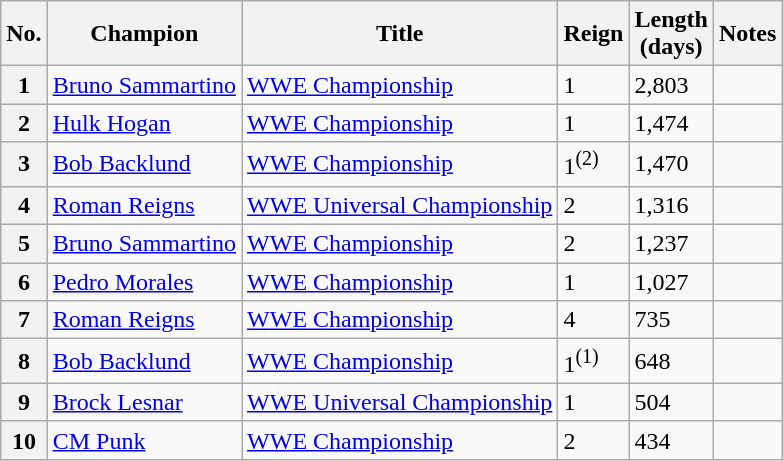<table class="wikitable">
<tr>
<th>No.</th>
<th>Champion</th>
<th>Title</th>
<th>Reign</th>
<th>Length<br>(days)</th>
<th>Notes</th>
</tr>
<tr>
<th>1</th>
<td><a href='#'>Bruno Sammartino</a></td>
<td><a href='#'>WWE Championship</a></td>
<td>1</td>
<td>2,803</td>
<td></td>
</tr>
<tr>
<th>2</th>
<td><a href='#'>Hulk Hogan</a></td>
<td><a href='#'>WWE Championship</a></td>
<td>1</td>
<td>1,474</td>
<td></td>
</tr>
<tr>
<th>3</th>
<td><a href='#'>Bob Backlund</a></td>
<td><a href='#'>WWE Championship</a></td>
<td>1<sup>(2)</sup></td>
<td>1,470</td>
<td></td>
</tr>
<tr>
<th>4</th>
<td><a href='#'>Roman Reigns</a></td>
<td><a href='#'>WWE Universal Championship</a></td>
<td>2</td>
<td>1,316</td>
<td></td>
</tr>
<tr>
<th>5</th>
<td><a href='#'>Bruno Sammartino</a></td>
<td><a href='#'>WWE Championship</a></td>
<td>2</td>
<td>1,237</td>
<td></td>
</tr>
<tr>
<th>6</th>
<td><a href='#'>Pedro Morales</a></td>
<td><a href='#'>WWE Championship</a></td>
<td>1</td>
<td>1,027</td>
<td></td>
</tr>
<tr>
<th>7</th>
<td><a href='#'>Roman Reigns</a></td>
<td><a href='#'>WWE Championship</a></td>
<td>4</td>
<td>735</td>
<td></td>
</tr>
<tr>
<th>8</th>
<td><a href='#'>Bob Backlund</a></td>
<td><a href='#'>WWE Championship</a></td>
<td>1<sup>(1)</sup></td>
<td>648</td>
<td></td>
</tr>
<tr>
<th>9</th>
<td><a href='#'>Brock Lesnar</a></td>
<td><a href='#'>WWE Universal Championship</a></td>
<td>1</td>
<td>504</td>
<td></td>
</tr>
<tr>
<th>10</th>
<td><a href='#'>CM Punk</a></td>
<td><a href='#'>WWE Championship</a></td>
<td>2</td>
<td>434</td>
<td></td>
</tr>
</table>
